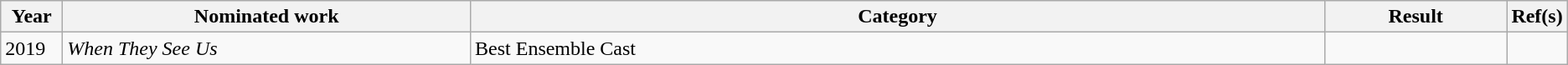<table class="wikitable">
<tr>
<th width=4%>Year</th>
<th width=27%>Nominated work</th>
<th width=57%>Category</th>
<th width=12%>Result</th>
<th width=4%>Ref(s)</th>
</tr>
<tr>
<td>2019</td>
<td><em>When They See Us</em></td>
<td>Best Ensemble Cast</td>
<td></td>
<td></td>
</tr>
</table>
